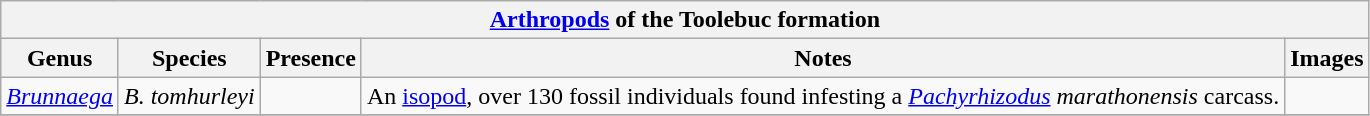<table class="wikitable" align="center">
<tr>
<th colspan="5" align="center"><strong><a href='#'>Arthropods</a></strong> of the Toolebuc formation</th>
</tr>
<tr>
<th>Genus</th>
<th>Species</th>
<th>Presence</th>
<th>Notes</th>
<th>Images</th>
</tr>
<tr>
<td><em><a href='#'>Brunnaega</a></em></td>
<td><em>B. tomhurleyi</em></td>
<td></td>
<td>An <a href='#'>isopod</a>, over 130 fossil individuals found infesting a <em><a href='#'>Pachyrhizodus</a> marathonensis</em> carcass.</td>
<td></td>
</tr>
<tr>
</tr>
</table>
